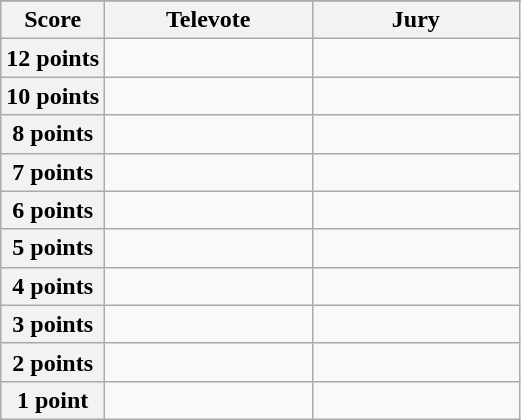<table class="wikitable">
<tr>
</tr>
<tr>
<th scope="col" width="20%">Score</th>
<th scope="col" width="40%">Televote</th>
<th scope="col" width="40%">Jury</th>
</tr>
<tr>
<th scope="row">12 points</th>
<td></td>
<td></td>
</tr>
<tr>
<th scope="row">10 points</th>
<td></td>
<td></td>
</tr>
<tr>
<th scope="row">8 points</th>
<td></td>
<td></td>
</tr>
<tr>
<th scope="row">7 points</th>
<td></td>
<td></td>
</tr>
<tr>
<th scope="row">6 points</th>
<td></td>
<td></td>
</tr>
<tr>
<th scope="row">5 points</th>
<td></td>
<td></td>
</tr>
<tr>
<th scope="row">4 points</th>
<td></td>
<td></td>
</tr>
<tr>
<th scope="row">3 points</th>
<td></td>
<td></td>
</tr>
<tr>
<th scope="row">2 points</th>
<td></td>
<td></td>
</tr>
<tr>
<th scope="row">1 point</th>
<td></td>
<td></td>
</tr>
</table>
